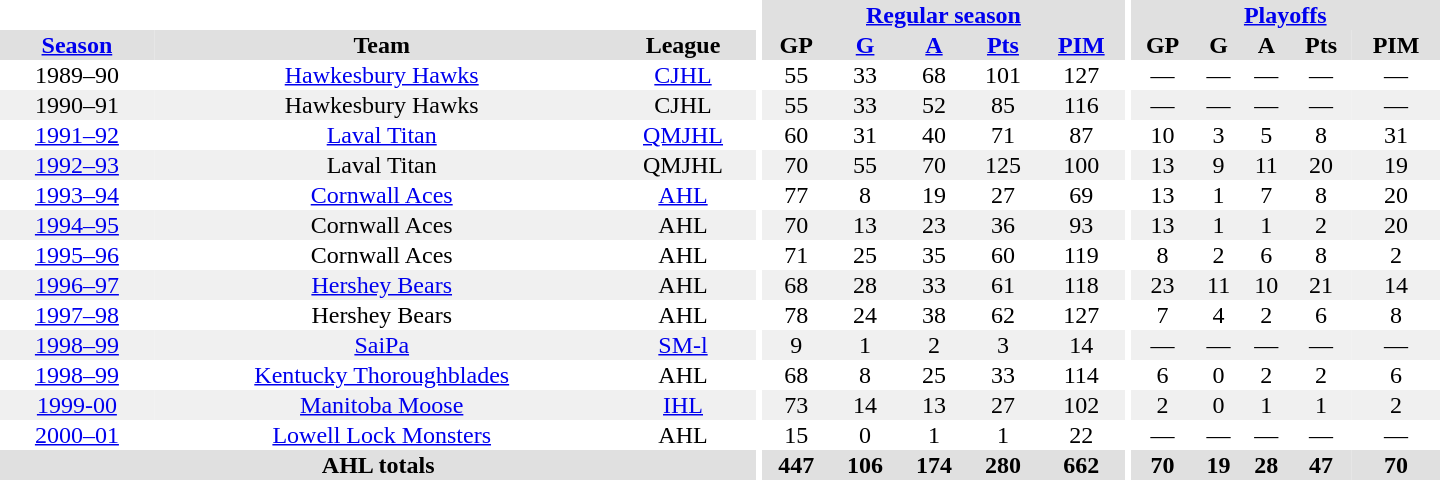<table border="0" cellpadding="1" cellspacing="0" style="text-align:center; width:60em">
<tr bgcolor="#e0e0e0">
<th colspan="3" bgcolor="#ffffff"></th>
<th rowspan="99" bgcolor="#ffffff"></th>
<th colspan="5"><a href='#'>Regular season</a></th>
<th rowspan="99" bgcolor="#ffffff"></th>
<th colspan="5"><a href='#'>Playoffs</a></th>
</tr>
<tr bgcolor="#e0e0e0">
<th><a href='#'>Season</a></th>
<th>Team</th>
<th>League</th>
<th>GP</th>
<th><a href='#'>G</a></th>
<th><a href='#'>A</a></th>
<th><a href='#'>Pts</a></th>
<th><a href='#'>PIM</a></th>
<th>GP</th>
<th>G</th>
<th>A</th>
<th>Pts</th>
<th>PIM</th>
</tr>
<tr>
<td>1989–90</td>
<td><a href='#'>Hawkesbury Hawks</a></td>
<td><a href='#'>CJHL</a></td>
<td>55</td>
<td>33</td>
<td>68</td>
<td>101</td>
<td>127</td>
<td>—</td>
<td>—</td>
<td>—</td>
<td>—</td>
<td>—</td>
</tr>
<tr bgcolor="#f0f0f0">
<td>1990–91</td>
<td>Hawkesbury Hawks</td>
<td>CJHL</td>
<td>55</td>
<td>33</td>
<td>52</td>
<td>85</td>
<td>116</td>
<td>—</td>
<td>—</td>
<td>—</td>
<td>—</td>
<td>—</td>
</tr>
<tr>
<td><a href='#'>1991–92</a></td>
<td><a href='#'>Laval Titan</a></td>
<td><a href='#'>QMJHL</a></td>
<td>60</td>
<td>31</td>
<td>40</td>
<td>71</td>
<td>87</td>
<td>10</td>
<td>3</td>
<td>5</td>
<td>8</td>
<td>31</td>
</tr>
<tr bgcolor="#f0f0f0">
<td><a href='#'>1992–93</a></td>
<td>Laval Titan</td>
<td>QMJHL</td>
<td>70</td>
<td>55</td>
<td>70</td>
<td>125</td>
<td>100</td>
<td>13</td>
<td>9</td>
<td>11</td>
<td>20</td>
<td>19</td>
</tr>
<tr>
<td><a href='#'>1993–94</a></td>
<td><a href='#'>Cornwall Aces</a></td>
<td><a href='#'>AHL</a></td>
<td>77</td>
<td>8</td>
<td>19</td>
<td>27</td>
<td>69</td>
<td>13</td>
<td>1</td>
<td>7</td>
<td>8</td>
<td>20</td>
</tr>
<tr bgcolor="#f0f0f0">
<td><a href='#'>1994–95</a></td>
<td>Cornwall Aces</td>
<td>AHL</td>
<td>70</td>
<td>13</td>
<td>23</td>
<td>36</td>
<td>93</td>
<td>13</td>
<td>1</td>
<td>1</td>
<td>2</td>
<td>20</td>
</tr>
<tr>
<td><a href='#'>1995–96</a></td>
<td>Cornwall Aces</td>
<td>AHL</td>
<td>71</td>
<td>25</td>
<td>35</td>
<td>60</td>
<td>119</td>
<td>8</td>
<td>2</td>
<td>6</td>
<td>8</td>
<td>2</td>
</tr>
<tr bgcolor="#f0f0f0">
<td><a href='#'>1996–97</a></td>
<td><a href='#'>Hershey Bears</a></td>
<td>AHL</td>
<td>68</td>
<td>28</td>
<td>33</td>
<td>61</td>
<td>118</td>
<td>23</td>
<td>11</td>
<td>10</td>
<td>21</td>
<td>14</td>
</tr>
<tr>
<td><a href='#'>1997–98</a></td>
<td>Hershey Bears</td>
<td>AHL</td>
<td>78</td>
<td>24</td>
<td>38</td>
<td>62</td>
<td>127</td>
<td>7</td>
<td>4</td>
<td>2</td>
<td>6</td>
<td>8</td>
</tr>
<tr bgcolor="#f0f0f0">
<td><a href='#'>1998–99</a></td>
<td><a href='#'>SaiPa</a></td>
<td><a href='#'>SM-l</a></td>
<td>9</td>
<td>1</td>
<td>2</td>
<td>3</td>
<td>14</td>
<td>—</td>
<td>—</td>
<td>—</td>
<td>—</td>
<td>—</td>
</tr>
<tr>
<td><a href='#'>1998–99</a></td>
<td><a href='#'>Kentucky Thoroughblades</a></td>
<td>AHL</td>
<td>68</td>
<td>8</td>
<td>25</td>
<td>33</td>
<td>114</td>
<td>6</td>
<td>0</td>
<td>2</td>
<td>2</td>
<td>6</td>
</tr>
<tr bgcolor="#f0f0f0">
<td><a href='#'>1999-00</a></td>
<td><a href='#'>Manitoba Moose</a></td>
<td><a href='#'>IHL</a></td>
<td>73</td>
<td>14</td>
<td>13</td>
<td>27</td>
<td>102</td>
<td>2</td>
<td>0</td>
<td>1</td>
<td>1</td>
<td>2</td>
</tr>
<tr>
<td><a href='#'>2000–01</a></td>
<td><a href='#'>Lowell Lock Monsters</a></td>
<td>AHL</td>
<td>15</td>
<td>0</td>
<td>1</td>
<td>1</td>
<td>22</td>
<td>—</td>
<td>—</td>
<td>—</td>
<td>—</td>
<td>—</td>
</tr>
<tr bgcolor="#e0e0e0">
<th colspan="3">AHL totals</th>
<th>447</th>
<th>106</th>
<th>174</th>
<th>280</th>
<th>662</th>
<th>70</th>
<th>19</th>
<th>28</th>
<th>47</th>
<th>70</th>
</tr>
</table>
